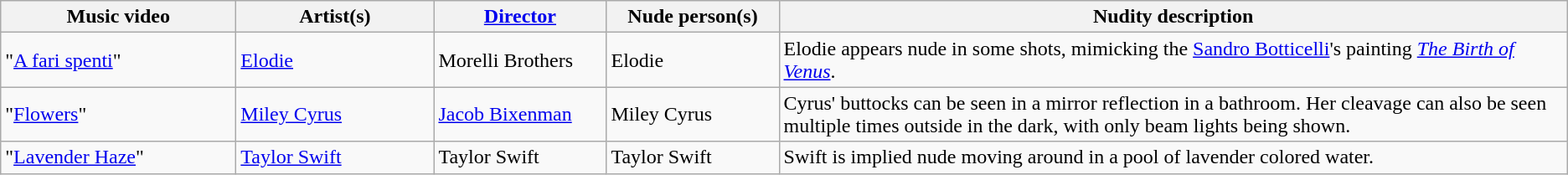<table class="wikitable">
<tr ">
<th scope="col" style="width:180px;">Music video</th>
<th scope="col" style="width:150px;">Artist(s)</th>
<th scope="col" style="width:130px;"><a href='#'>Director</a></th>
<th scope="col" style="width:130px;">Nude person(s)</th>
<th style=white-space:nowrap>Nudity description</th>
</tr>
<tr>
<td>"<a href='#'>A fari spenti</a>"</td>
<td><a href='#'>Elodie</a></td>
<td>Morelli Brothers</td>
<td>Elodie</td>
<td>Elodie appears nude in some shots,  mimicking the <a href='#'>Sandro Botticelli</a>'s painting <em><a href='#'>The Birth of Venus</a></em>.</td>
</tr>
<tr>
<td>"<a href='#'>Flowers</a>"</td>
<td><a href='#'>Miley Cyrus</a></td>
<td><a href='#'>Jacob Bixenman</a></td>
<td>Miley Cyrus</td>
<td>Cyrus' buttocks can be seen in a mirror reflection in a bathroom. Her cleavage can also be seen multiple times outside in the dark, with only beam lights being shown.</td>
</tr>
<tr>
<td>"<a href='#'>Lavender Haze</a>"</td>
<td><a href='#'>Taylor Swift</a></td>
<td>Taylor Swift</td>
<td>Taylor Swift</td>
<td>Swift is implied nude moving around in a pool of lavender colored water.</td>
</tr>
</table>
